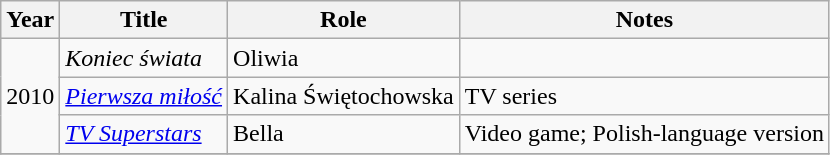<table class="wikitable">
<tr>
<th>Year</th>
<th>Title</th>
<th>Role</th>
<th>Notes</th>
</tr>
<tr>
<td rowspan=3>2010</td>
<td><em>Koniec świata</em></td>
<td>Oliwia</td>
<td></td>
</tr>
<tr>
<td><em><a href='#'>Pierwsza miłość</a></em></td>
<td>Kalina Świętochowska</td>
<td>TV series</td>
</tr>
<tr>
<td><em><a href='#'>TV Superstars</a></em></td>
<td>Bella</td>
<td>Video game; Polish-language version</td>
</tr>
<tr>
</tr>
</table>
